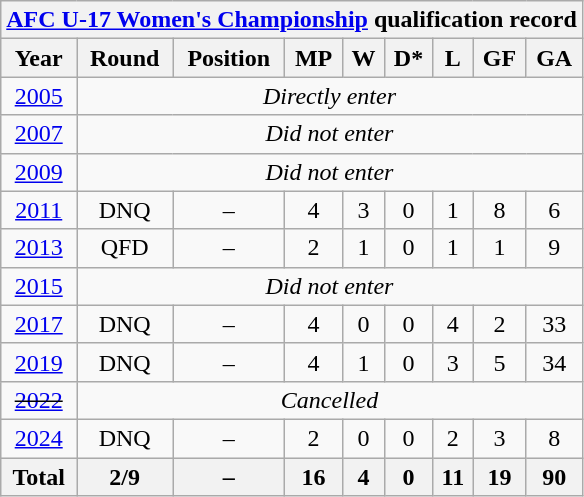<table class="wikitable" style="text-align: center;">
<tr>
<th colspan=10><a href='#'>AFC U-17 Women's Championship</a> qualification record</th>
</tr>
<tr>
<th>Year</th>
<th>Round</th>
<th>Position</th>
<th>MP</th>
<th>W</th>
<th>D*</th>
<th>L</th>
<th>GF</th>
<th>GA</th>
</tr>
<tr>
<td> <a href='#'>2005</a></td>
<td colspan=9><em>Directly enter</em></td>
</tr>
<tr>
<td> <a href='#'>2007</a></td>
<td colspan=9><em>Did not enter</em></td>
</tr>
<tr>
<td> <a href='#'>2009</a></td>
<td colspan=9><em>Did not enter</em></td>
</tr>
<tr>
<td> <a href='#'>2011</a></td>
<td>DNQ</td>
<td>–</td>
<td>4</td>
<td>3</td>
<td>0</td>
<td>1</td>
<td>8</td>
<td>6</td>
</tr>
<tr>
<td> <a href='#'>2013</a></td>
<td>QFD</td>
<td>–</td>
<td>2</td>
<td>1</td>
<td>0</td>
<td>1</td>
<td>1</td>
<td>9</td>
</tr>
<tr>
<td> <a href='#'>2015</a></td>
<td colspan=9><em>Did not enter</em></td>
</tr>
<tr>
<td> <a href='#'>2017</a></td>
<td>DNQ</td>
<td>–</td>
<td>4</td>
<td>0</td>
<td>0</td>
<td>4</td>
<td>2</td>
<td>33</td>
</tr>
<tr>
<td> <a href='#'>2019</a></td>
<td>DNQ</td>
<td>–</td>
<td>4</td>
<td>1</td>
<td>0</td>
<td>3</td>
<td>5</td>
<td>34</td>
</tr>
<tr>
<td><s><a href='#'>2022</a></s></td>
<td colspan=9><em>Cancelled</em></td>
</tr>
<tr>
<td> <a href='#'>2024</a></td>
<td>DNQ</td>
<td>–</td>
<td>2</td>
<td>0</td>
<td>0</td>
<td>2</td>
<td>3</td>
<td>8</td>
</tr>
<tr>
<th>Total</th>
<th>2/9</th>
<th>–</th>
<th>16</th>
<th>4</th>
<th>0</th>
<th>11</th>
<th>19</th>
<th>90</th>
</tr>
</table>
